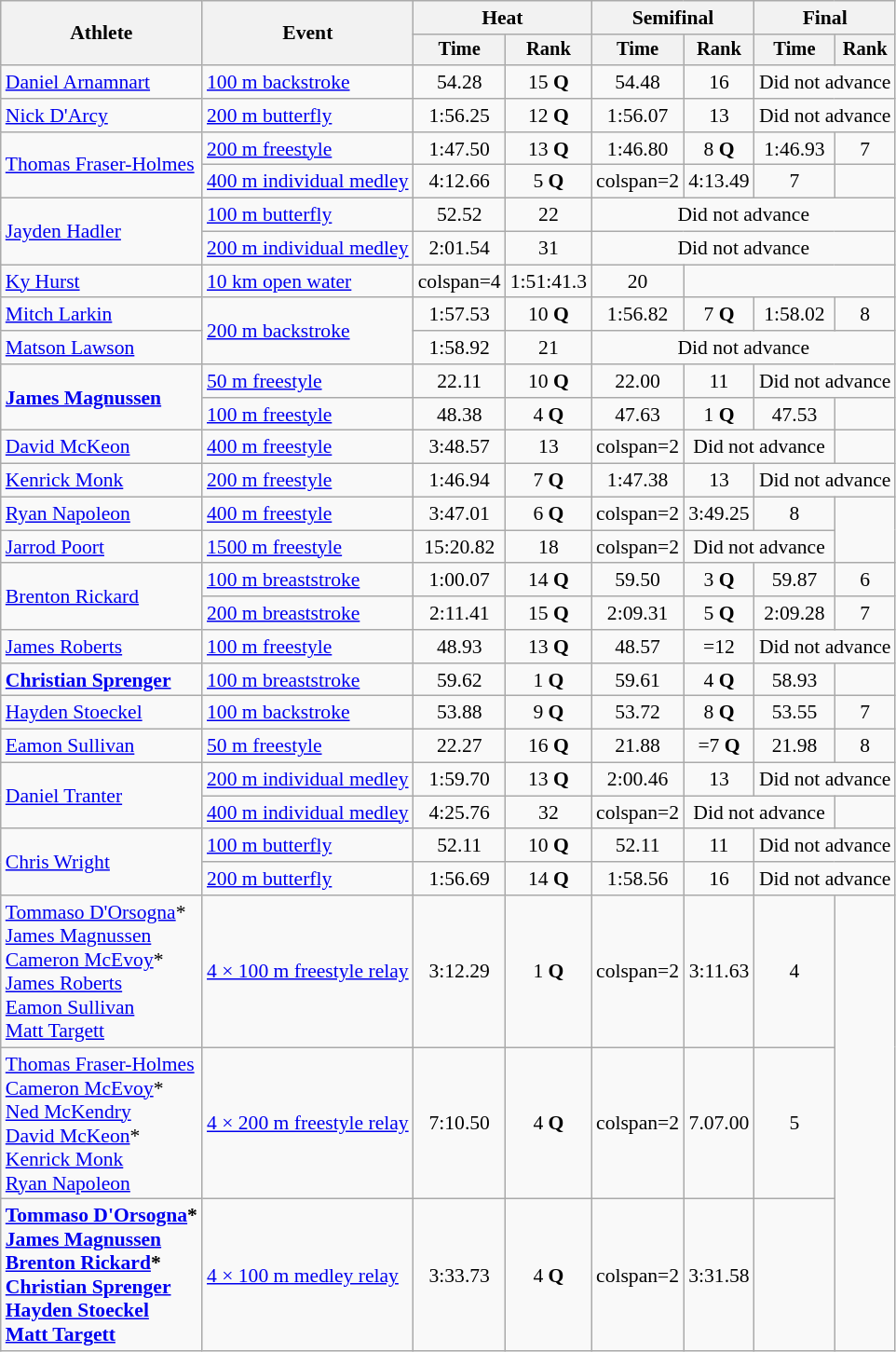<table class=wikitable style="font-size:90%">
<tr>
<th rowspan="2">Athlete</th>
<th rowspan="2">Event</th>
<th colspan="2">Heat</th>
<th colspan="2">Semifinal</th>
<th colspan="2">Final</th>
</tr>
<tr style="font-size:95%">
<th>Time</th>
<th>Rank</th>
<th>Time</th>
<th>Rank</th>
<th>Time</th>
<th>Rank</th>
</tr>
<tr align=center>
<td align=left><a href='#'>Daniel Arnamnart</a></td>
<td align=left><a href='#'>100 m backstroke</a></td>
<td>54.28</td>
<td>15 <strong>Q</strong></td>
<td>54.48</td>
<td>16</td>
<td colspan=2>Did not advance</td>
</tr>
<tr align=center>
<td align=left><a href='#'>Nick D'Arcy</a></td>
<td align=left><a href='#'>200 m butterfly</a></td>
<td>1:56.25</td>
<td>12 <strong>Q</strong></td>
<td>1:56.07</td>
<td>13</td>
<td colspan=2>Did not advance</td>
</tr>
<tr align=center>
<td align=left rowspan=2><a href='#'>Thomas Fraser-Holmes</a></td>
<td align=left><a href='#'>200 m freestyle</a></td>
<td>1:47.50</td>
<td>13 <strong>Q</strong></td>
<td>1:46.80</td>
<td>8 <strong>Q</strong></td>
<td>1:46.93</td>
<td>7</td>
</tr>
<tr align=center>
<td align=left><a href='#'>400 m individual medley</a></td>
<td>4:12.66</td>
<td>5 <strong>Q</strong></td>
<td>colspan=2 </td>
<td>4:13.49</td>
<td>7</td>
</tr>
<tr align=center>
<td align=left rowspan=2><a href='#'>Jayden Hadler</a></td>
<td align=left><a href='#'>100 m butterfly</a></td>
<td>52.52</td>
<td>22</td>
<td colspan=4>Did not advance</td>
</tr>
<tr align=center>
<td align=left><a href='#'>200 m individual medley</a></td>
<td>2:01.54</td>
<td>31</td>
<td colspan=4>Did not advance</td>
</tr>
<tr align=center>
<td align=left><a href='#'>Ky Hurst</a></td>
<td align=left><a href='#'>10 km open water</a></td>
<td>colspan=4 </td>
<td>1:51:41.3</td>
<td>20</td>
</tr>
<tr align=center>
<td align=left><a href='#'>Mitch Larkin</a></td>
<td align=left rowspan=2><a href='#'>200 m backstroke</a></td>
<td>1:57.53</td>
<td>10 <strong>Q</strong></td>
<td>1:56.82</td>
<td>7 <strong>Q</strong></td>
<td>1:58.02</td>
<td>8</td>
</tr>
<tr align=center>
<td align=left><a href='#'>Matson Lawson</a></td>
<td>1:58.92</td>
<td>21</td>
<td colspan=4>Did not advance</td>
</tr>
<tr align=center>
<td align=left rowspan=2><strong><a href='#'>James Magnussen</a></strong></td>
<td align=left><a href='#'>50 m freestyle</a></td>
<td>22.11</td>
<td>10 <strong>Q</strong></td>
<td>22.00</td>
<td>11</td>
<td colspan=2>Did not advance</td>
</tr>
<tr align=center>
<td align=left><a href='#'>100 m freestyle</a></td>
<td>48.38</td>
<td>4 <strong>Q</strong></td>
<td>47.63</td>
<td>1 <strong>Q</strong></td>
<td>47.53</td>
<td></td>
</tr>
<tr align=center>
<td align=left><a href='#'>David McKeon</a></td>
<td align=left><a href='#'>400 m freestyle</a></td>
<td>3:48.57</td>
<td>13</td>
<td>colspan=2 </td>
<td colspan=2>Did not advance</td>
</tr>
<tr align=center>
<td align=left><a href='#'>Kenrick Monk</a></td>
<td align=left><a href='#'>200 m freestyle</a></td>
<td>1:46.94</td>
<td>7 <strong>Q</strong></td>
<td>1:47.38</td>
<td>13</td>
<td colspan=2>Did not advance</td>
</tr>
<tr align=center>
<td align=left><a href='#'>Ryan Napoleon</a></td>
<td align=left><a href='#'>400 m freestyle</a></td>
<td>3:47.01</td>
<td>6 <strong>Q</strong></td>
<td>colspan=2 </td>
<td>3:49.25</td>
<td>8</td>
</tr>
<tr align=center>
<td align=left><a href='#'>Jarrod Poort</a></td>
<td align=left><a href='#'>1500 m freestyle</a></td>
<td>15:20.82</td>
<td>18</td>
<td>colspan=2 </td>
<td colspan=2>Did not advance</td>
</tr>
<tr align=center>
<td align=left rowspan=2><a href='#'>Brenton Rickard</a></td>
<td align=left><a href='#'>100 m breaststroke</a></td>
<td>1:00.07</td>
<td>14 <strong>Q</strong></td>
<td>59.50</td>
<td>3 <strong>Q</strong></td>
<td>59.87</td>
<td>6</td>
</tr>
<tr align=center>
<td align=left><a href='#'>200 m breaststroke</a></td>
<td>2:11.41</td>
<td>15 <strong>Q</strong></td>
<td>2:09.31</td>
<td>5 <strong>Q</strong></td>
<td>2:09.28</td>
<td>7</td>
</tr>
<tr align=center>
<td align=left><a href='#'>James Roberts</a></td>
<td align=left><a href='#'>100 m freestyle</a></td>
<td>48.93</td>
<td>13 <strong>Q</strong></td>
<td>48.57</td>
<td>=12</td>
<td colspan=2>Did not advance</td>
</tr>
<tr align=center>
<td align=left><strong><a href='#'>Christian Sprenger</a></strong></td>
<td align=left><a href='#'>100 m breaststroke</a></td>
<td>59.62</td>
<td>1 <strong>Q</strong></td>
<td>59.61</td>
<td>4 <strong>Q</strong></td>
<td>58.93</td>
<td></td>
</tr>
<tr align=center>
<td align=left><a href='#'>Hayden Stoeckel</a></td>
<td align=left><a href='#'>100 m backstroke</a></td>
<td>53.88</td>
<td>9 <strong>Q</strong></td>
<td>53.72</td>
<td>8 <strong>Q</strong></td>
<td>53.55</td>
<td>7</td>
</tr>
<tr align=center>
<td align=left><a href='#'>Eamon Sullivan</a></td>
<td align=left><a href='#'>50 m freestyle</a></td>
<td>22.27</td>
<td>16 <strong>Q</strong></td>
<td>21.88</td>
<td>=7 <strong>Q</strong></td>
<td>21.98</td>
<td>8</td>
</tr>
<tr align=center>
<td align=left rowspan=2><a href='#'>Daniel Tranter</a></td>
<td align=left><a href='#'>200 m individual medley</a></td>
<td>1:59.70</td>
<td>13 <strong>Q</strong></td>
<td>2:00.46</td>
<td>13</td>
<td colspan=2>Did not advance</td>
</tr>
<tr align=center>
<td align=left><a href='#'>400 m individual medley</a></td>
<td>4:25.76</td>
<td>32</td>
<td>colspan=2 </td>
<td colspan=2>Did not advance</td>
</tr>
<tr align=center>
<td align=left rowspan=2><a href='#'>Chris Wright</a></td>
<td align=left><a href='#'>100 m butterfly</a></td>
<td>52.11</td>
<td>10 <strong>Q</strong></td>
<td>52.11</td>
<td>11</td>
<td colspan=2>Did not advance</td>
</tr>
<tr align=center>
<td align=left><a href='#'>200 m butterfly</a></td>
<td>1:56.69</td>
<td>14 <strong>Q</strong></td>
<td>1:58.56</td>
<td>16</td>
<td colspan=2>Did not advance</td>
</tr>
<tr align=center>
<td align=left><a href='#'>Tommaso D'Orsogna</a>*<br><a href='#'>James Magnussen</a><br><a href='#'>Cameron McEvoy</a>*<br><a href='#'>James Roberts</a><br><a href='#'>Eamon Sullivan</a><br><a href='#'>Matt Targett</a></td>
<td align=left><a href='#'>4 × 100 m freestyle relay</a></td>
<td>3:12.29</td>
<td>1 <strong>Q</strong></td>
<td>colspan=2 </td>
<td>3:11.63</td>
<td>4</td>
</tr>
<tr align=center>
<td align=left><a href='#'>Thomas Fraser-Holmes</a><br><a href='#'>Cameron McEvoy</a>*<br><a href='#'>Ned McKendry</a><br><a href='#'>David McKeon</a>*<br><a href='#'>Kenrick Monk</a><br><a href='#'>Ryan Napoleon</a></td>
<td align=left><a href='#'>4 × 200 m freestyle relay</a></td>
<td>7:10.50</td>
<td>4 <strong>Q</strong></td>
<td>colspan=2 </td>
<td>7.07.00</td>
<td>5</td>
</tr>
<tr align=center>
<td align=left><strong><a href='#'>Tommaso D'Orsogna</a>*<br><a href='#'>James Magnussen</a><br><a href='#'>Brenton Rickard</a>*<br><a href='#'>Christian Sprenger</a><br><a href='#'>Hayden Stoeckel</a><br><a href='#'>Matt Targett</a></strong></td>
<td align=left><a href='#'>4 × 100 m medley relay</a></td>
<td>3:33.73</td>
<td>4 <strong>Q</strong></td>
<td>colspan=2 </td>
<td>3:31.58</td>
<td></td>
</tr>
</table>
